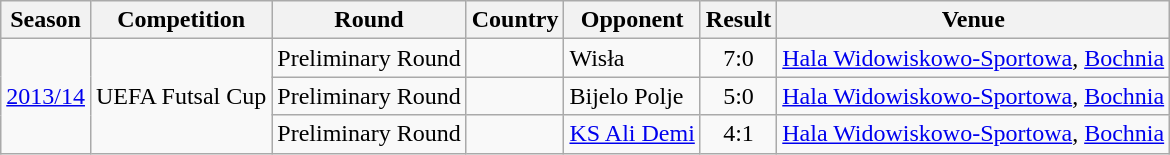<table class="wikitable">
<tr>
<th>Season</th>
<th>Competition</th>
<th>Round</th>
<th>Country</th>
<th>Opponent</th>
<th>Result</th>
<th>Venue</th>
</tr>
<tr>
<td rowspan=3><a href='#'>2013/14</a></td>
<td rowspan=3 align=center>UEFA Futsal Cup</td>
<td>Preliminary Round</td>
<td align=center></td>
<td>Wisła</td>
<td align=center>7:0</td>
<td><a href='#'>Hala Widowiskowo-Sportowa</a>, <a href='#'>Bochnia</a></td>
</tr>
<tr>
<td>Preliminary Round</td>
<td align=center></td>
<td>Bijelo Polje</td>
<td align=center>5:0</td>
<td><a href='#'>Hala Widowiskowo-Sportowa</a>, <a href='#'>Bochnia</a></td>
</tr>
<tr>
<td>Preliminary Round</td>
<td align=center></td>
<td><a href='#'>KS Ali Demi</a></td>
<td align=center>4:1</td>
<td><a href='#'>Hala Widowiskowo-Sportowa</a>, <a href='#'>Bochnia</a></td>
</tr>
</table>
